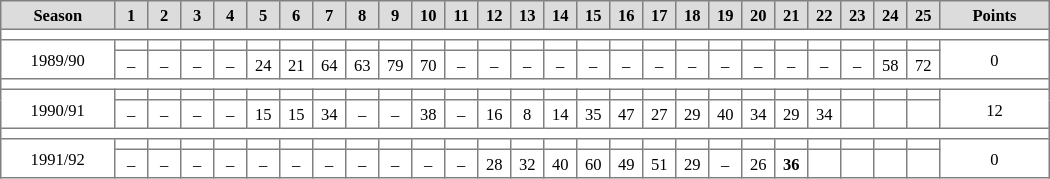<table cellpadding="3" cellspacing="0" border="1" style="background:#ffffff; font-size:69%; border:grey solid 1px; border-collapse:collapse;">
<tr style="background:#ccc; text-align:center;">
<td style="background:#DCDCDC;" width=69px><strong>Season</strong></td>
<td style="background:#DCDCDC;" width=15px><strong>1</strong></td>
<td style="background:#DCDCDC;" width=15px><strong>2</strong></td>
<td style="background:#DCDCDC;" width=15px><strong>3</strong></td>
<td style="background:#DCDCDC;" width=15px><strong>4</strong></td>
<td style="background:#DCDCDC;" width=15px><strong>5</strong></td>
<td style="background:#DCDCDC;" width=15px><strong>6</strong></td>
<td style="background:#DCDCDC;" width=15px><strong>7</strong></td>
<td style="background:#DCDCDC;" width=15px><strong>8</strong></td>
<td style="background:#DCDCDC;" width=15px><strong>9</strong></td>
<td style="background:#DCDCDC;" width=15px><strong>10</strong></td>
<td style="background:#DCDCDC;" width=15px><strong>11</strong></td>
<td style="background:#DCDCDC;" width=15px><strong>12</strong></td>
<td style="background:#DCDCDC;" width=15px><strong>13</strong></td>
<td style="background:#DCDCDC;" width=15px><strong>14</strong></td>
<td style="background:#DCDCDC;" width=15px><strong>15</strong></td>
<td style="background:#DCDCDC;" width=15px><strong>16</strong></td>
<td style="background:#DCDCDC;" width=15px><strong>17</strong></td>
<td style="background:#DCDCDC;" width=15px><strong>18</strong></td>
<td style="background:#DCDCDC;" width=15px><strong>19</strong></td>
<td style="background:#DCDCDC;" width=15px><strong>20</strong></td>
<td style="background:#DCDCDC;" width=15px><strong>21</strong></td>
<td style="background:#DCDCDC;" width=15px><strong>22</strong></td>
<td style="background:#DCDCDC;" width=15px><strong>23</strong></td>
<td style="background:#DCDCDC;" width=15px><strong>24</strong></td>
<td style="background:#DCDCDC;" width=15px><strong>25</strong></td>
<td style="background:#DCDCDC;" width=30px><strong>Points</strong></td>
</tr>
<tr>
<td colspan=27></td>
</tr>
<tr align=center>
<td rowspan=2 width=66px>1989/90</td>
<th></th>
<th></th>
<th></th>
<th></th>
<th></th>
<th></th>
<th></th>
<th></th>
<th></th>
<th></th>
<th></th>
<th></th>
<th></th>
<th></th>
<th></th>
<th></th>
<th></th>
<th></th>
<th></th>
<th></th>
<th></th>
<th></th>
<th></th>
<th></th>
<th></th>
<td rowspan=2 width=66px>0</td>
</tr>
<tr align=center>
<td>–</td>
<td>–</td>
<td>–</td>
<td>–</td>
<td>24</td>
<td>21</td>
<td>64</td>
<td>63</td>
<td>79</td>
<td>70</td>
<td>–</td>
<td>–</td>
<td>–</td>
<td>–</td>
<td>–</td>
<td>–</td>
<td>–</td>
<td>–</td>
<td>–</td>
<td>–</td>
<td>–</td>
<td>–</td>
<td>–</td>
<td>58</td>
<td>72</td>
</tr>
<tr>
<td colspan=27></td>
</tr>
<tr align=center>
<td rowspan=2 width=66px>1990/91</td>
<th></th>
<th></th>
<th></th>
<th></th>
<th></th>
<th></th>
<th></th>
<th></th>
<th></th>
<th></th>
<th></th>
<th></th>
<th></th>
<th></th>
<th></th>
<th></th>
<th></th>
<th></th>
<th></th>
<th></th>
<th></th>
<th></th>
<th></th>
<th></th>
<th></th>
<td rowspan=2 width=66px>12</td>
</tr>
<tr align=center>
<td>–</td>
<td>–</td>
<td>–</td>
<td>–</td>
<td>15</td>
<td>15</td>
<td>34</td>
<td>–</td>
<td>–</td>
<td>38</td>
<td>–</td>
<td>16</td>
<td>8</td>
<td>14</td>
<td>35</td>
<td>47</td>
<td>27</td>
<td>29</td>
<td>40</td>
<td>34</td>
<td>29</td>
<td>34</td>
<th></th>
<th></th>
<th></th>
</tr>
<tr>
<td colspan=27></td>
</tr>
<tr align=center>
<td rowspan=2 width=66px>1991/92</td>
<th></th>
<th></th>
<th></th>
<th></th>
<th></th>
<th></th>
<th></th>
<th></th>
<th></th>
<th></th>
<th></th>
<th></th>
<th></th>
<th></th>
<th></th>
<th></th>
<th></th>
<th></th>
<th></th>
<th></th>
<th></th>
<th></th>
<th></th>
<th></th>
<th></th>
<td rowspan=2 width=66px>0</td>
</tr>
<tr align=center>
<td>–</td>
<td>–</td>
<td>–</td>
<td>–</td>
<td>–</td>
<td>–</td>
<td>–</td>
<td>–</td>
<td>–</td>
<td>–</td>
<td>–</td>
<td>28</td>
<td>32</td>
<td>40</td>
<td>60</td>
<td>49</td>
<td>51</td>
<td>29</td>
<td>–</td>
<td>26</td>
<th>36</th>
<th></th>
<th></th>
<th></th>
<th></th>
</tr>
</table>
